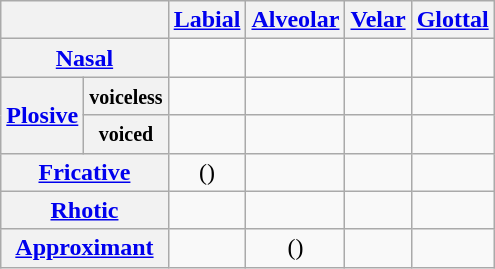<table class="wikitable" style="text-align:center">
<tr>
<th colspan="2"></th>
<th><a href='#'>Labial</a></th>
<th><a href='#'>Alveolar</a></th>
<th><a href='#'>Velar</a></th>
<th><a href='#'>Glottal</a></th>
</tr>
<tr>
<th colspan="2"><a href='#'>Nasal</a></th>
<td></td>
<td></td>
<td></td>
<td></td>
</tr>
<tr>
<th rowspan="2"><a href='#'>Plosive</a></th>
<th><small>voiceless</small></th>
<td></td>
<td></td>
<td></td>
<td></td>
</tr>
<tr>
<th><small>voiced</small></th>
<td></td>
<td></td>
<td></td>
<td></td>
</tr>
<tr>
<th colspan="2"><a href='#'>Fricative</a></th>
<td>()</td>
<td></td>
<td></td>
<td></td>
</tr>
<tr>
<th colspan="2"><a href='#'>Rhotic</a></th>
<td></td>
<td></td>
<td></td>
<td></td>
</tr>
<tr>
<th colspan="2"><a href='#'>Approximant</a></th>
<td></td>
<td>()</td>
<td></td>
<td></td>
</tr>
</table>
